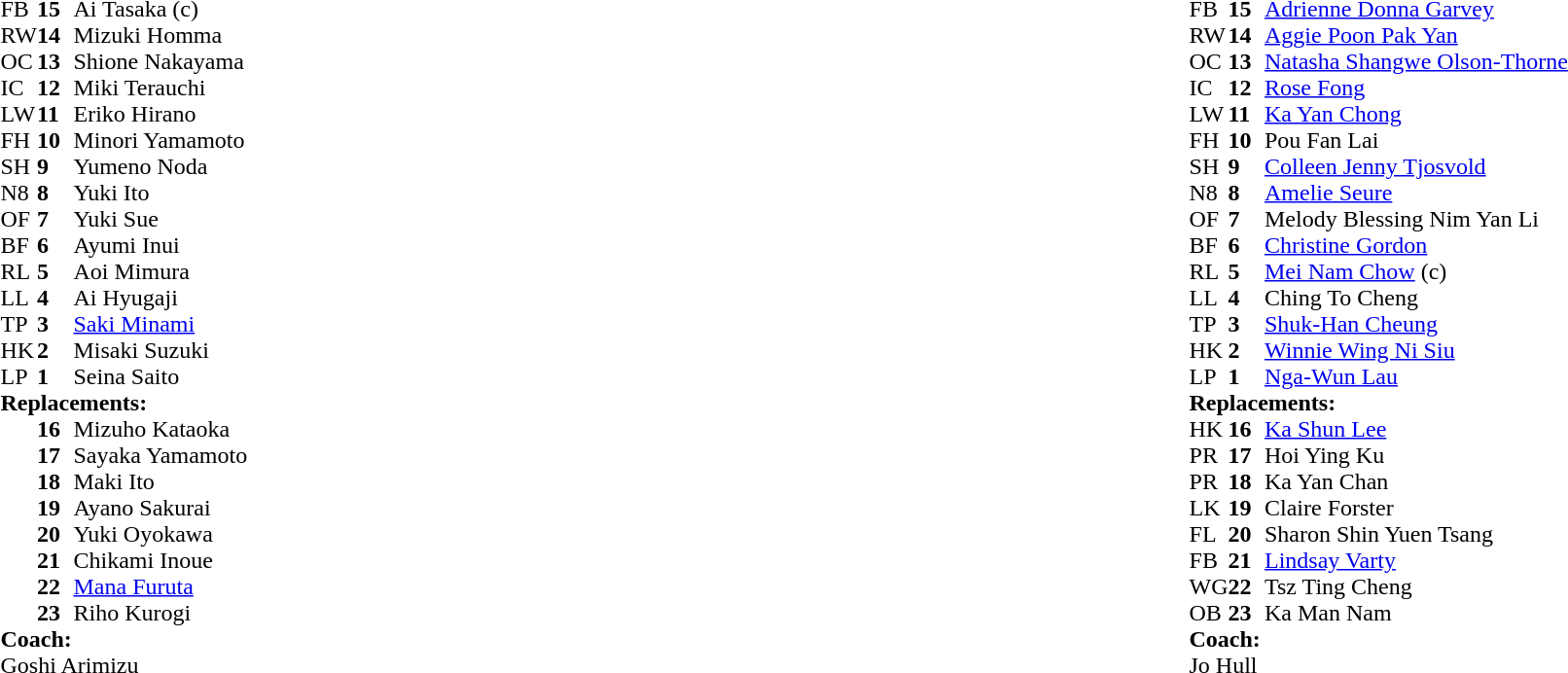<table style="width:100%">
<tr>
<td style="vertical-align:top; width:50%"><br><table cellspacing="0" cellpadding="0">
<tr>
<th width="25"></th>
<th width="25"></th>
</tr>
<tr>
<td>FB</td>
<td><strong>15</strong></td>
<td>Ai Tasaka (c)</td>
<td></td>
<td></td>
</tr>
<tr>
<td>RW</td>
<td><strong>14</strong></td>
<td>Mizuki Homma</td>
<td></td>
<td></td>
</tr>
<tr>
<td>OC</td>
<td><strong>13</strong></td>
<td>Shione Nakayama</td>
<td></td>
<td></td>
</tr>
<tr>
<td>IC</td>
<td><strong>12</strong></td>
<td>Miki Terauchi</td>
<td></td>
<td></td>
</tr>
<tr>
<td>LW</td>
<td><strong>11</strong></td>
<td>Eriko Hirano</td>
<td></td>
<td></td>
</tr>
<tr>
<td>FH</td>
<td><strong>10</strong></td>
<td>Minori Yamamoto</td>
<td></td>
<td></td>
</tr>
<tr>
<td>SH</td>
<td><strong>9</strong></td>
<td>Yumeno Noda</td>
<td></td>
<td></td>
</tr>
<tr>
<td>N8</td>
<td><strong>8</strong></td>
<td>Yuki Ito</td>
<td></td>
<td></td>
</tr>
<tr>
<td>OF</td>
<td><strong>7</strong></td>
<td>Yuki Sue</td>
<td></td>
<td></td>
</tr>
<tr>
<td>BF</td>
<td><strong>6</strong></td>
<td>Ayumi Inui</td>
<td></td>
<td></td>
</tr>
<tr>
<td>RL</td>
<td><strong>5</strong></td>
<td>Aoi Mimura</td>
<td></td>
<td></td>
</tr>
<tr>
<td>LL</td>
<td><strong>4</strong></td>
<td>Ai Hyugaji</td>
<td></td>
<td></td>
</tr>
<tr>
<td>TP</td>
<td><strong>3</strong></td>
<td><a href='#'>Saki Minami</a></td>
<td></td>
<td></td>
</tr>
<tr>
<td>HK</td>
<td><strong>2</strong></td>
<td>Misaki Suzuki</td>
<td></td>
<td></td>
</tr>
<tr>
<td>LP</td>
<td><strong>1</strong></td>
<td>Seina Saito</td>
<td></td>
<td></td>
</tr>
<tr>
<td colspan="3"><strong>Replacements:</strong></td>
</tr>
<tr>
<td></td>
<td><strong>16</strong></td>
<td>Mizuho Kataoka</td>
<td></td>
<td></td>
</tr>
<tr>
<td></td>
<td><strong>17</strong></td>
<td>Sayaka Yamamoto</td>
<td></td>
<td></td>
</tr>
<tr>
<td></td>
<td><strong>18</strong></td>
<td>Maki Ito</td>
<td></td>
<td></td>
</tr>
<tr>
<td></td>
<td><strong>19</strong></td>
<td>Ayano Sakurai</td>
<td></td>
<td></td>
</tr>
<tr>
<td></td>
<td><strong>20</strong></td>
<td>Yuki Oyokawa</td>
<td></td>
<td></td>
</tr>
<tr>
<td></td>
<td><strong>21</strong></td>
<td>Chikami Inoue</td>
<td></td>
<td></td>
</tr>
<tr>
<td></td>
<td><strong>22</strong></td>
<td><a href='#'>Mana Furuta</a></td>
<td></td>
<td></td>
</tr>
<tr>
<td></td>
<td><strong>23</strong></td>
<td>Riho Kurogi</td>
<td></td>
<td></td>
</tr>
<tr>
<td colspan="3"><strong>Coach:</strong></td>
</tr>
<tr>
<td colspan="4">Goshi Arimizu</td>
</tr>
</table>
</td>
<td valign="top" width="50%"><br><table cellspacing="0" cellpadding="0" style="margin:auto">
<tr>
<th width="25"></th>
<th width="25"></th>
</tr>
<tr>
<td>FB</td>
<td><strong>15</strong></td>
<td><a href='#'>Adrienne Donna Garvey</a></td>
<td></td>
<td></td>
</tr>
<tr>
<td>RW</td>
<td><strong>14</strong></td>
<td><a href='#'>Aggie Poon Pak Yan</a></td>
<td></td>
<td></td>
</tr>
<tr>
<td>OC</td>
<td><strong>13</strong></td>
<td><a href='#'>Natasha Shangwe Olson-Thorne</a></td>
<td></td>
<td></td>
</tr>
<tr>
<td>IC</td>
<td><strong>12</strong></td>
<td><a href='#'>Rose Fong</a></td>
<td></td>
<td></td>
</tr>
<tr>
<td>LW</td>
<td><strong>11</strong></td>
<td><a href='#'>Ka Yan Chong</a></td>
<td></td>
<td></td>
</tr>
<tr>
<td>FH</td>
<td><strong>10</strong></td>
<td>Pou Fan Lai</td>
<td></td>
<td></td>
</tr>
<tr>
<td>SH</td>
<td><strong>9</strong></td>
<td><a href='#'>Colleen Jenny Tjosvold</a></td>
<td></td>
<td></td>
</tr>
<tr>
<td>N8</td>
<td><strong>8</strong></td>
<td><a href='#'>Amelie Seure</a></td>
<td></td>
<td></td>
</tr>
<tr>
<td>OF</td>
<td><strong>7</strong></td>
<td>Melody Blessing Nim Yan Li</td>
<td></td>
<td></td>
</tr>
<tr>
<td>BF</td>
<td><strong>6</strong></td>
<td><a href='#'>Christine Gordon</a></td>
<td></td>
<td></td>
</tr>
<tr>
<td>RL</td>
<td><strong>5</strong></td>
<td><a href='#'>Mei Nam Chow</a> (c)</td>
<td></td>
<td></td>
</tr>
<tr>
<td>LL</td>
<td><strong>4</strong></td>
<td>Ching To Cheng</td>
<td></td>
<td></td>
</tr>
<tr>
<td>TP</td>
<td><strong>3</strong></td>
<td><a href='#'>Shuk-Han Cheung</a></td>
<td></td>
<td></td>
</tr>
<tr>
<td>HK</td>
<td><strong>2</strong></td>
<td><a href='#'>Winnie Wing Ni Siu</a></td>
<td></td>
<td></td>
</tr>
<tr>
<td>LP</td>
<td><strong>1</strong></td>
<td><a href='#'>Nga-Wun Lau</a></td>
<td></td>
<td></td>
</tr>
<tr>
<td colspan="3"><strong>Replacements:</strong></td>
</tr>
<tr>
<td>HK</td>
<td><strong>16</strong></td>
<td><a href='#'>Ka Shun Lee</a></td>
<td></td>
<td></td>
</tr>
<tr>
<td>PR</td>
<td><strong>17</strong></td>
<td>Hoi Ying Ku</td>
<td></td>
<td></td>
</tr>
<tr>
<td>PR</td>
<td><strong>18</strong></td>
<td>Ka Yan Chan</td>
<td></td>
<td></td>
</tr>
<tr>
<td>LK</td>
<td><strong>19</strong></td>
<td>Claire Forster</td>
<td></td>
<td></td>
</tr>
<tr>
<td>FL</td>
<td><strong>20</strong></td>
<td>Sharon Shin Yuen Tsang</td>
<td></td>
<td></td>
</tr>
<tr>
<td>FB</td>
<td><strong>21</strong></td>
<td><a href='#'>Lindsay Varty</a></td>
<td></td>
<td></td>
</tr>
<tr>
<td>WG</td>
<td><strong>22</strong></td>
<td>Tsz Ting Cheng</td>
<td></td>
<td></td>
</tr>
<tr>
<td>OB</td>
<td><strong>23</strong></td>
<td>Ka Man Nam</td>
<td></td>
<td></td>
</tr>
<tr>
<td colspan="3"><strong>Coach:</strong></td>
</tr>
<tr>
<td colspan="4">Jo Hull</td>
</tr>
</table>
</td>
</tr>
</table>
